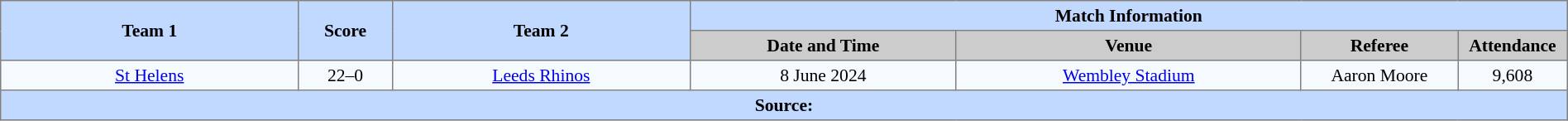<table border=1 style="border-collapse:collapse; font-size:90%; text-align:center"; cellpadding=3 cellspacing=0 width=100%>
<tr bgcolor="#c1d8ff">
<th rowspan=2 width=19%>Team 1</th>
<th rowspan=2 width=6%>Score</th>
<th rowspan=2 width=19%>Team 2</th>
<th colspan=4>Match Information</th>
</tr>
<tr bgcolor="#cccccc">
<th width=17%>Date and Time</th>
<th width=22%>Venue</th>
<th width=10%>Referee</th>
<th width=7%>Attendance</th>
</tr>
<tr bgcolor=#f5faff>
<td><a href='#'>St Helens</a></td>
<td>22–0</td>
<td><a href='#'>Leeds Rhinos</a></td>
<td>8 June 2024</td>
<td><a href='#'>Wembley Stadium</a></td>
<td>Aaron Moore</td>
<td>9,608</td>
</tr>
<tr bgcolor=#c1d8ff>
<th colspan=7>Source:</th>
</tr>
</table>
